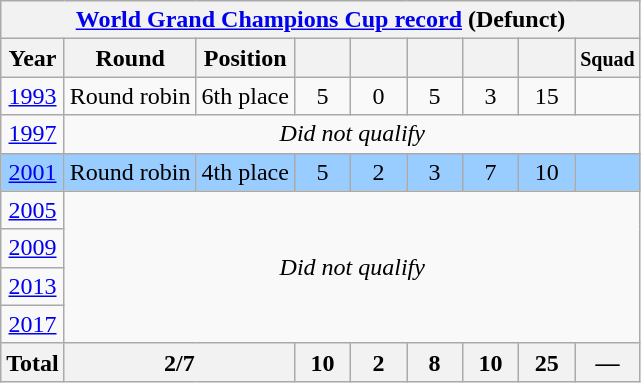<table class="wikitable collapsible collapsed" style="text-align: center;">
<tr>
<th colspan=9><a href='#'>World Grand Champions Cup record</a> (Defunct)</th>
</tr>
<tr>
<th>Year</th>
<th>Round</th>
<th>Position</th>
<th width=30></th>
<th width=30></th>
<th width=30></th>
<th width=30></th>
<th width=30></th>
<th><small>Squad</small></th>
</tr>
<tr>
<td> <a href='#'>1993</a></td>
<td>Round robin</td>
<td>6th place</td>
<td>5</td>
<td>0</td>
<td>5</td>
<td>3</td>
<td>15</td>
<td></td>
</tr>
<tr>
<td> <a href='#'>1997</a></td>
<td colspan=8><em>Did not qualify</em></td>
</tr>
<tr bgcolor=#9acdff>
<td> <a href='#'>2001</a></td>
<td>Round robin</td>
<td>4th place</td>
<td>5</td>
<td>2</td>
<td>3</td>
<td>7</td>
<td>10</td>
<td></td>
</tr>
<tr>
<td> <a href='#'>2005</a></td>
<td colspan=8 rowspan=4><em>Did not qualify</em></td>
</tr>
<tr>
<td> <a href='#'>2009</a></td>
</tr>
<tr>
<td> <a href='#'>2013</a></td>
</tr>
<tr>
<td> <a href='#'>2017</a></td>
</tr>
<tr>
<th>Total</th>
<th colspan=2>2/7</th>
<th>10</th>
<th>2</th>
<th>8</th>
<th>10</th>
<th>25</th>
<th>—</th>
</tr>
</table>
